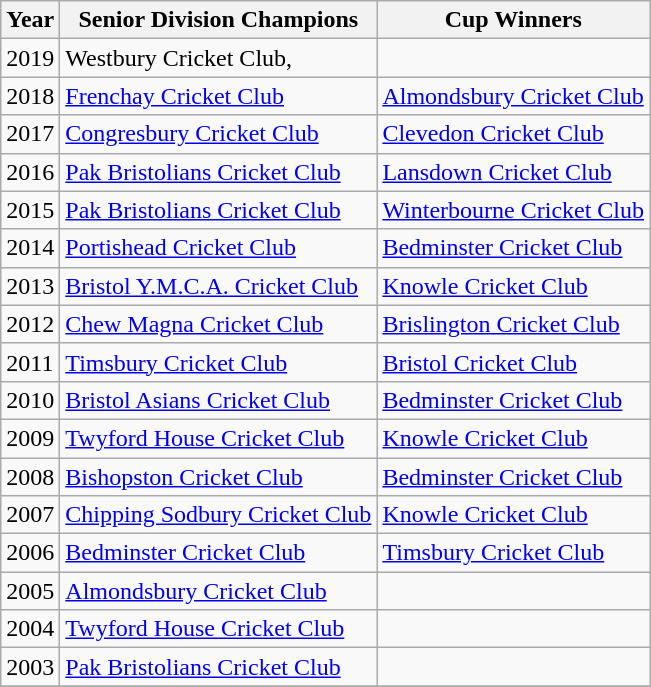<table class="wikitable">
<tr>
<th>Year</th>
<th>Senior Division Champions</th>
<th>Cup Winners</th>
</tr>
<tr>
<td>2019</td>
<td>Westbury Cricket Club, </td>
<td></td>
</tr>
<tr>
<td>2018</td>
<td><a href='#'>Frenchay Cricket Club</a></td>
<td><a href='#'>Almondsbury Cricket Club</a></td>
</tr>
<tr>
<td>2017</td>
<td><a href='#'>Congresbury Cricket Club</a></td>
<td><a href='#'>Clevedon Cricket Club</a></td>
</tr>
<tr>
<td>2016</td>
<td><a href='#'>Pak Bristolians Cricket Club</a></td>
<td><a href='#'>Lansdown Cricket Club</a></td>
</tr>
<tr>
<td>2015</td>
<td><a href='#'>Pak Bristolians Cricket Club</a></td>
<td><a href='#'>Winterbourne Cricket Club</a></td>
</tr>
<tr>
<td>2014</td>
<td><a href='#'>Portishead Cricket Club</a></td>
<td><a href='#'>Bedminster Cricket Club</a></td>
</tr>
<tr>
<td>2013</td>
<td><a href='#'>Bristol Y.M.C.A. Cricket Club</a></td>
<td><a href='#'>Knowle Cricket Club</a></td>
</tr>
<tr>
<td>2012</td>
<td><a href='#'>Chew Magna Cricket Club</a></td>
<td><a href='#'>Brislington Cricket Club</a></td>
</tr>
<tr>
<td>2011</td>
<td><a href='#'>Timsbury Cricket Club</a></td>
<td><a href='#'>Bristol Cricket Club</a></td>
</tr>
<tr>
<td>2010</td>
<td><a href='#'>Bristol Asians Cricket Club</a></td>
<td><a href='#'>Bedminster Cricket Club</a></td>
</tr>
<tr>
<td>2009</td>
<td><a href='#'>Twyford House Cricket Club</a></td>
<td><a href='#'>Knowle Cricket Club</a></td>
</tr>
<tr>
<td>2008</td>
<td><a href='#'>Bishopston Cricket Club</a></td>
<td><a href='#'>Bedminster Cricket Club</a></td>
</tr>
<tr>
<td>2007</td>
<td><a href='#'>Chipping Sodbury Cricket Club</a></td>
<td><a href='#'>Knowle Cricket Club</a></td>
</tr>
<tr>
<td>2006</td>
<td><a href='#'>Bedminster Cricket Club</a></td>
<td><a href='#'>Timsbury Cricket Club</a></td>
</tr>
<tr>
<td>2005</td>
<td><a href='#'>Almondsbury Cricket Club</a></td>
<td></td>
</tr>
<tr>
<td>2004</td>
<td><a href='#'>Twyford House Cricket Club</a></td>
<td></td>
</tr>
<tr>
<td>2003</td>
<td><a href='#'>Pak Bristolians Cricket Club</a></td>
<td></td>
</tr>
<tr>
</tr>
</table>
